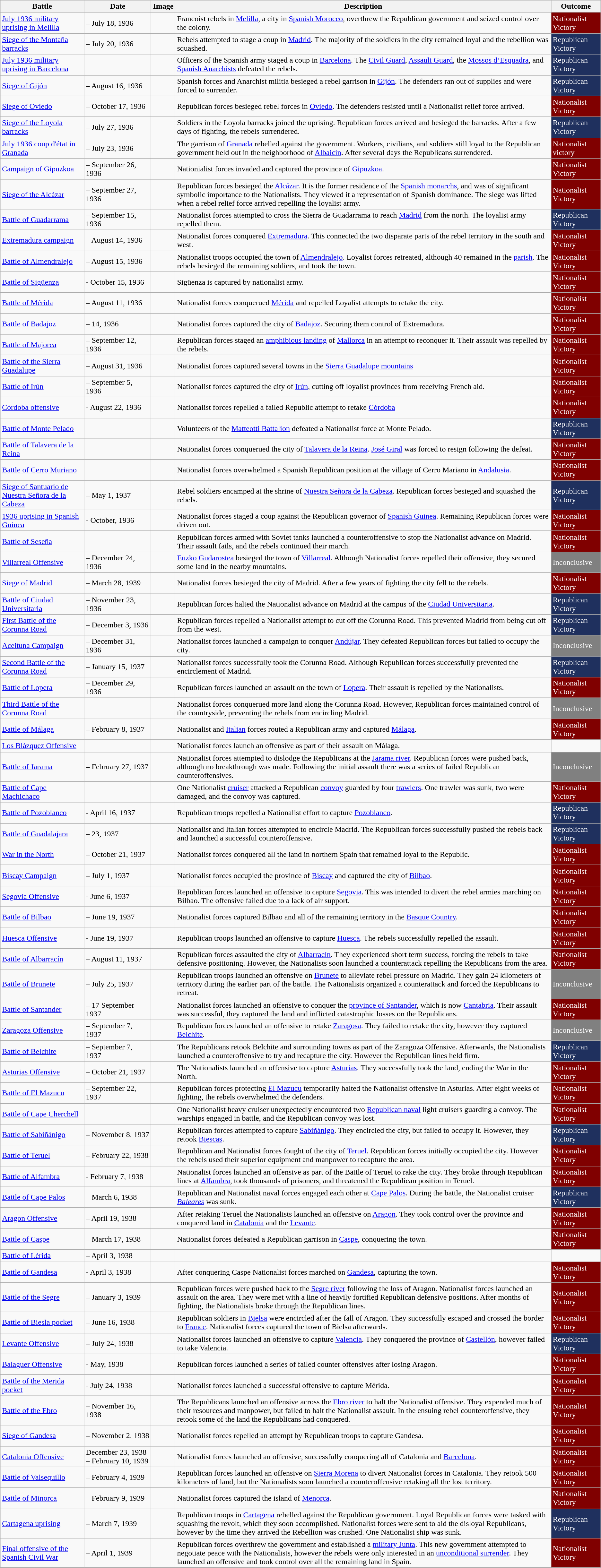<table class="wikitable sortable">
<tr>
<th>Battle</th>
<th>Date</th>
<th>Image</th>
<th>Description</th>
<th>Outcome</th>
</tr>
<tr>
<td><a href='#'>July 1936 military uprising in Melilla</a></td>
<td> – July 18, 1936</td>
<td></td>
<td>Francoist rebels in <a href='#'>Melilla</a>, a city in <a href='#'>Spanish Morocco</a>, overthrew the Republican government and seized control over the colony.</td>
<td style="background: #800000; color: white;">Nationalist Victory</td>
</tr>
<tr>
<td><a href='#'>Siege of the Montaña barracks</a></td>
<td> – July 20, 1936</td>
<td></td>
<td>Rebels attempted to stage a coup in <a href='#'>Madrid</a>. The majority of the soldiers in the city remained loyal and the rebellion was squashed.</td>
<td style="background: #1F305E; color: white;">Republican Victory</td>
</tr>
<tr>
<td><a href='#'>July 1936 military uprising in Barcelona</a></td>
<td></td>
<td></td>
<td>Officers of the Spanish army staged a coup in <a href='#'>Barcelona</a>. The <a href='#'>Civil Guard</a>, <a href='#'>Assault Guard</a>, the <a href='#'>Mossos d’Esquadra</a>, and <a href='#'>Spanish Anarchists</a> defeated the rebels.</td>
<td style="background: #1F305E; color: white;">Republican Victory</td>
</tr>
<tr>
<td><a href='#'>Siege of Gijón</a></td>
<td> – August 16, 1936</td>
<td></td>
<td>Spanish forces and Anarchist militia besieged a rebel garrison in <a href='#'>Gijón</a>. The defenders ran out of supplies and were forced to surrender.</td>
<td style="background: #1F305E; color: white;">Republican Victory</td>
</tr>
<tr>
<td><a href='#'>Siege of Oviedo</a></td>
<td> – October 17, 1936</td>
<td></td>
<td>Republican forces besieged rebel forces in <a href='#'>Oviedo</a>. The defenders resisted until a Nationalist relief force arrived.</td>
<td style="background: #800000; color: white;">Nationalist Victory</td>
</tr>
<tr>
<td><a href='#'>Siege of the Loyola barracks</a></td>
<td> – July 27, 1936</td>
<td></td>
<td>Soldiers in the Loyola barracks joined the uprising. Republican forces arrived and besieged the barracks. After a few days of fighting,  the rebels surrendered.</td>
<td style="background: #1F305E; color: white;">Republican Victory</td>
</tr>
<tr>
<td><a href='#'>July 1936 coup d'état in Granada</a></td>
<td> – July 23, 1936</td>
<td></td>
<td>The garrison of <a href='#'>Granada</a> rebelled against the government. Workers, civilians, and soldiers still loyal to the Republican government held out in the neighborhood of <a href='#'>Albaicín</a>. After several days the Republicans surrendered.</td>
<td style="background: #800000; color: white;">Nationalist victory</td>
</tr>
<tr>
<td><a href='#'>Campaign of Gipuzkoa</a></td>
<td> – September 26, 1936</td>
<td></td>
<td>Nationialist forces invaded and captured the province of <a href='#'>Gipuzkoa</a>.</td>
<td style="background: #800000; color: white;">Nationalist Victory</td>
</tr>
<tr>
<td><a href='#'>Siege of the Alcázar</a></td>
<td> – September 27, 1936 </td>
<td></td>
<td>Republican forces besieged the <a href='#'>Alcázar</a>. It is the former residence of the <a href='#'>Spanish monarchs</a>, and was of significant symbolic importance to the Nationalists. They viewed it a representation of Spanish dominance. The siege was lifted when a rebel relief force arrived repelling the loyalist army.</td>
<td style="background: #800000; color: white;">Nationalist Victory</td>
</tr>
<tr>
<td><a href='#'>Battle of Guadarrama</a></td>
<td> – September 15, 1936</td>
<td></td>
<td>Nationalist forces attempted to cross the Sierra de Guadarrama to reach <a href='#'>Madrid</a> from the north. The loyalist army repelled them.</td>
<td style="background: #1F305E; color: white;">Republican Victory</td>
</tr>
<tr>
<td><a href='#'>Extremadura campaign</a></td>
<td> – August 14, 1936</td>
<td></td>
<td>Nationalist forces conquered <a href='#'>Extremadura</a>. This connected the two disparate parts of the rebel territory in the south and west. </td>
<td style="background: #800000; color: white;">Nationalist Victory</td>
</tr>
<tr>
<td><a href='#'>Battle of Almendralejo</a></td>
<td> – August 15, 1936</td>
<td></td>
<td>Nationalist troops occupied the town of <a href='#'>Almendralejo</a>. Loyalist forces retreated, although 40 remained in the <a href='#'>parish</a>. The rebels besieged the remaining soldiers, and took the town.</td>
<td style="background: #800000; color: white;">Nationalist Victory</td>
</tr>
<tr>
<td><a href='#'>Battle of Sigüenza</a></td>
<td> - October 15, 1936</td>
<td></td>
<td>Sigüenza is captured by nationalist army.</td>
<td style="background: #800000; color: white;">Nationalist Victory</td>
</tr>
<tr>
<td><a href='#'>Battle of Mérida</a></td>
<td> – August 11, 1936</td>
<td></td>
<td>Nationalist forces conquerued <a href='#'>Mérida</a> and repelled Loyalist attempts to retake the city.</td>
<td style="background: #800000; color: white;">Nationalist Victory</td>
</tr>
<tr>
<td><a href='#'>Battle of Badajoz</a></td>
<td> – 14, 1936 </td>
<td></td>
<td>Nationalist forces captured the city of <a href='#'>Badajoz</a>. Securing them control of Extremadura.</td>
<td style="background: #800000; color: white;">Nationalist Victory</td>
</tr>
<tr>
<td><a href='#'>Battle of Majorca</a></td>
<td> – September 12, 1936</td>
<td></td>
<td>Republican forces staged an <a href='#'>amphibious landing</a> of <a href='#'>Mallorca</a> in an attempt to reconquer it. Their assault was repelled by the rebels.</td>
<td style="background: #800000; color: white;">Nationalist Victory</td>
</tr>
<tr>
<td><a href='#'>Battle of the Sierra Guadalupe</a></td>
<td> – August 31, 1936</td>
<td></td>
<td>Nationalist forces captured several towns in the <a href='#'>Sierra Guadalupe mountains</a></td>
<td style="background: #800000; color: white;">Nationalist Victory</td>
</tr>
<tr>
<td><a href='#'>Battle of Irún</a></td>
<td> – September 5, 1936</td>
<td></td>
<td>Nationalist forces captured the city of <a href='#'>Irún</a>, cutting off loyalist provinces from receiving French aid.</td>
<td style="background: #800000; color: white;">Nationalist Victory</td>
</tr>
<tr>
<td><a href='#'>Córdoba offensive</a></td>
<td>- August 22, 1936</td>
<td></td>
<td>Nationalist forces repelled a failed Republic attempt to retake <a href='#'>Córdoba</a></td>
<td style="background: #800000; color: white;">Nationalist Victory</td>
</tr>
<tr>
<td><a href='#'>Battle of Monte Pelado</a></td>
<td></td>
<td></td>
<td>Volunteers of the <a href='#'>Matteotti Battalion</a> defeated a Nationalist force at Monte Pelado.</td>
<td style="background: #1F305E; color: white;">Republican Victory</td>
</tr>
<tr>
<td><a href='#'>Battle of Talavera de la Reina</a></td>
<td></td>
<td></td>
<td>Nationalist forces conquerued the city of <a href='#'>Talavera de la Reina</a>. <a href='#'>José Giral</a> was forced to resign following the defeat.</td>
<td style="background: #800000; color: white;">Nationalist Victory</td>
</tr>
<tr>
<td><a href='#'>Battle of Cerro Muriano</a></td>
<td></td>
<td></td>
<td>Nationalist forces overwhelmed a Spanish Republican position at the village of Cerro Mariano in <a href='#'>Andalusia</a>.</td>
<td style="background: #800000; color: white;">Nationalist Victory</td>
</tr>
<tr>
<td><a href='#'>Siege of Santuario de Nuestra Señora de la Cabeza</a></td>
<td> – May 1, 1937</td>
<td></td>
<td>Rebel soldiers encamped at the shrine of <a href='#'>Nuestra Señora de la Cabeza</a>. Republican forces besieged and squashed the rebels.</td>
<td style="background: #1F305E; color: white;">Republican Victory</td>
</tr>
<tr>
<td><a href='#'>1936 uprising in Spanish Guinea</a></td>
<td> - October, 1936</td>
<td></td>
<td>Nationalist forces staged a coup against the Republican governor of <a href='#'>Spanish Guinea</a>. Remaining Republican forces were driven out.</td>
<td style="background: #800000; color: white;">Nationalist Victory</td>
</tr>
<tr>
<td><a href='#'>Battle of Seseña</a></td>
<td></td>
<td></td>
<td>Republican forces armed with Soviet tanks launched a counteroffensive to stop the Nationalist advance on Madrid. Their assault fails, and the rebels continued their march.</td>
<td style="background: #800000; color: white;">Nationalist Victory</td>
</tr>
<tr>
<td><a href='#'>Villarreal Offensive</a></td>
<td> – December 24, 1936</td>
<td></td>
<td><a href='#'>Euzko Gudarostea</a> besieged the town of <a href='#'>Villarreal</a>. Although Nationalist forces repelled their offensive, they secured some land in the nearby mountains.</td>
<td style="background: #808080; color: white;">Inconclusive</td>
</tr>
<tr>
<td><a href='#'>Siege of Madrid</a></td>
<td> – March 28, 1939</td>
<td></td>
<td>Nationalist forces besieged the city of Madrid. After a few years of fighting the city fell to the rebels.</td>
<td style="background: #800000; color: white;">Nationalist Victory</td>
</tr>
<tr>
<td><a href='#'>Battle of Ciudad Universitaria</a></td>
<td> – November 23, 1936</td>
<td></td>
<td>Republican forces halted the Nationalist advance on Madrid at the campus of the <a href='#'>Ciudad Universitaria</a>.</td>
<td style="background: #1F305E; color: white;">Republican Victory</td>
</tr>
<tr>
<td><a href='#'>First Battle of the Corunna Road</a></td>
<td> – December 3, 1936</td>
<td></td>
<td>Republican forces repelled a Nationalist attempt to cut off the Corunna Road. This prevented Madrid from being cut off from the west.</td>
<td style="background: #1F305E; color: white;">Republican Victory</td>
</tr>
<tr>
<td><a href='#'>Aceituna Campaign</a></td>
<td> – December 31, 1936</td>
<td></td>
<td>Nationalist forces launched a campaign to conquer <a href='#'>Andújar</a>. They defeated Republican forces but failed to occupy the city.</td>
<td style="background: #808080; color: white;">Inconclusive</td>
</tr>
<tr>
<td><a href='#'>Second Battle of the Corunna Road</a></td>
<td> – January 15, 1937</td>
<td></td>
<td>Nationalist forces successfully took the Corunna Road. Although Republican forces successfully prevented the encirclement of Madrid.</td>
<td style="background: #1F305E; color: white;">Republican Victory</td>
</tr>
<tr>
<td><a href='#'>Battle of Lopera</a></td>
<td> – December 29, 1936</td>
<td></td>
<td>Republican forces launched an assault on the town of <a href='#'>Lopera</a>. Their assault is repelled by the Nationalists.</td>
<td style="background: #800000; color: white;">Nationalist Victory</td>
</tr>
<tr>
<td><a href='#'>Third Battle of the Corunna Road</a></td>
<td></td>
<td></td>
<td>Nationalist forces conquerued more land along the Corunna Road. However, Republican forces maintained control of the countryside, preventing the rebels from encircling Madrid.</td>
<td style="background: #808080; color: white;">Inconclusive</td>
</tr>
<tr>
<td><a href='#'>Battle of Málaga</a></td>
<td>– February 8, 1937</td>
<td></td>
<td>Nationalist and <a href='#'>Italian</a> forces routed a Republican army and captured <a href='#'>Málaga</a>.</td>
<td style="background: #800000; color: white;">Nationalist Victory</td>
</tr>
<tr>
<td><a href='#'>Los Blázquez Offensive</a></td>
<td></td>
<td></td>
<td>Nationalist forces launch an offensive as part of their assault on Málaga.</td>
<td></td>
</tr>
<tr>
<td><a href='#'>Battle of Jarama</a></td>
<td> – February 27, 1937</td>
<td></td>
<td>Nationalist forces attempted to dislodge the Republicans at the <a href='#'>Jarama river</a>. Republican forces were pushed back, although no breakthrough was made. Following the initial assault there was a series of failed Republican counteroffensives.</td>
<td style="background: #808080; color: white;">Inconclusive</td>
</tr>
<tr>
<td><a href='#'>Battle of Cape Machichaco</a></td>
<td></td>
<td></td>
<td>One Nationalist <a href='#'>cruiser</a> attacked a Republican <a href='#'>convoy</a> guarded by four <a href='#'>trawlers</a>. One trawler was sunk, two were damaged, and the convoy was captured.</td>
<td style="background: #800000; color: white;">Nationalist Victory</td>
</tr>
<tr>
<td><a href='#'>Battle of Pozoblanco</a></td>
<td>- April 16, 1937</td>
<td></td>
<td>Republican troops repelled a Nationalist effort to capture <a href='#'>Pozoblanco</a>.</td>
<td style="background: #1F305E; color: white;">Republican Victory</td>
</tr>
<tr>
<td><a href='#'>Battle of Guadalajara</a></td>
<td>– 23, 1937</td>
<td></td>
<td>Nationalist and Italian forces attempted to encircle Madrid. The Republican forces successfully pushed the rebels back and launched a successful counteroffensive.</td>
<td style="background: #1F305E; color: white;">Republican Victory</td>
</tr>
<tr>
<td><a href='#'>War in the North</a></td>
<td> – October 21, 1937</td>
<td></td>
<td>Nationalist forces conquered all the land in northern Spain that remained loyal to the Republic.</td>
<td style="background: #800000; color: white;">Nationalist Victory</td>
</tr>
<tr>
<td><a href='#'>Biscay Campaign</a></td>
<td> – July 1, 1937</td>
<td></td>
<td>Nationalist forces occupied the province of <a href='#'>Biscay</a> and captured the city of <a href='#'>Bilbao</a>.</td>
<td style="background: #800000; color: white;">Nationalist Victory</td>
</tr>
<tr>
<td><a href='#'>Segovia Offensive</a></td>
<td> - June 6, 1937</td>
<td></td>
<td>Republican forces launched an offensive to capture <a href='#'>Segovia</a>. This was intended to divert the rebel armies marching on Bilbao. The offensive failed due to a lack of air support.</td>
<td style="background: #800000; color: white;">Nationalist Victory</td>
</tr>
<tr>
<td><a href='#'>Battle of Bilbao</a></td>
<td> – June 19, 1937</td>
<td></td>
<td>Nationalist forces captured Bilbao and all of the remaining territory in the <a href='#'>Basque Country</a>.</td>
<td style="background: #800000; color: white;">Nationalist Victory</td>
</tr>
<tr>
<td><a href='#'>Huesca Offensive</a></td>
<td> - June 19, 1937</td>
<td></td>
<td>Republican troops launched an offensive to capture <a href='#'>Huesca</a>. The rebels successfully repelled the assault.</td>
<td style="background: #800000; color: white;">Nationalist Victory</td>
</tr>
<tr>
<td><a href='#'>Battle of Albarracín</a></td>
<td>– August 11, 1937</td>
<td></td>
<td>Republican forces assaulted the city of <a href='#'>Albarracín</a>. They experienced short term success, forcing the rebels to take defensive positioning. However, the Nationalists soon launched a counterattack repelling the Republicans from the area.</td>
<td style="background: #800000; color: white;">Nationalist Victory</td>
</tr>
<tr>
<td><a href='#'>Battle of Brunete</a></td>
<td> – July 25, 1937</td>
<td></td>
<td>Republican troops launched an offensive on <a href='#'>Brunete</a> to alleviate rebel pressure on Madrid. They gain 24 kilometers of territory during the earlier part of the battle. The Nationalists organized a counterattack and forced the Republicans to retreat.</td>
<td style="background: #808080; color: white;">Inconclusive</td>
</tr>
<tr>
<td><a href='#'>Battle of Santander</a></td>
<td> – 17 September 1937</td>
<td></td>
<td>Nationalist forces launched an offensive to conquer the <a href='#'>province of Santander</a>, which is now <a href='#'>Cantabria</a>. Their assault was successful, they captured the land and inflicted catastrophic losses on the Republicans.</td>
<td style="background: #800000; color: white;">Nationalist Victory</td>
</tr>
<tr>
<td><a href='#'>Zaragoza Offensive</a></td>
<td> – September 7, 1937</td>
<td></td>
<td>Republican forces launched an offensive to retake <a href='#'>Zaragosa</a>. They failed to retake the city, however they captured <a href='#'>Belchite</a>.</td>
<td style="background: #808080; color: white;">Inconclusive</td>
</tr>
<tr>
<td><a href='#'>Battle of Belchite</a></td>
<td> – September 7, 1937</td>
<td></td>
<td>The Republicans retook Belchite and surrounding towns as part of the Zaragoza Offensive. Afterwards, the Nationalists launched a counteroffensive to try and recapture the city. However the Republican lines held firm.</td>
<td style="background: #1F305E; color: white;">Republican Victory</td>
</tr>
<tr>
<td><a href='#'>Asturias Offensive</a></td>
<td> – October 21, 1937</td>
<td></td>
<td>The Nationalists launched an offensive to capture <a href='#'>Asturias</a>. They successfully took the land, ending the War in the North.</td>
<td style="background: #800000; color: white;">Nationalist Victory</td>
</tr>
<tr>
<td><a href='#'>Battle of El Mazucu</a></td>
<td> – September 22, 1937</td>
<td></td>
<td>Republican forces protecting <a href='#'>El Mazucu</a> temporarily halted the Nationalist offensive in Asturias. After eight weeks of fighting, the rebels overwhelmed the defenders.</td>
<td style="background: #800000; color: white;">Nationalist Victory</td>
</tr>
<tr>
<td><a href='#'>Battle of Cape Cherchell</a></td>
<td></td>
<td></td>
<td>One Nationalist heavy cruiser unexpectedly encountered two <a href='#'>Republican naval</a> light cruisers guarding a convoy. The warships engaged in battle, and the Republican convoy was lost.</td>
<td style="background: #800000; color: white;">Nationalist Victory</td>
</tr>
<tr>
<td><a href='#'>Battle of Sabiñánigo</a></td>
<td> – November 8, 1937</td>
<td></td>
<td>Republican forces attempted to capture <a href='#'>Sabiñánigo</a>. They encircled the city, but failed to occupy it. However, they retook <a href='#'>Biescas</a>.</td>
<td style="background: #1F305E; color: white;">Republican Victory</td>
</tr>
<tr>
<td><a href='#'>Battle of Teruel</a></td>
<td> – February 22, 1938</td>
<td></td>
<td>Republican and Nationalist forces fought of the city of <a href='#'>Teruel</a>. Republican forces initially occupied the city. However the rebels used their superior equipment and manpower to recapture the area.</td>
<td style="background: #800000; color: white;">Nationalist Victory</td>
</tr>
<tr>
<td><a href='#'>Battle of Alfambra</a></td>
<td> - February 7, 1938</td>
<td></td>
<td>Nationalist forces launched an offensive as part of the Battle of Teruel to rake the city. They broke through Republican lines at <a href='#'>Alfambra</a>, took thousands of prisoners, and threatened the Republican position in Teruel.</td>
<td style="background: #800000; color: white;">Nationalist Victory</td>
</tr>
<tr>
<td><a href='#'>Battle of Cape Palos</a></td>
<td> – March 6, 1938</td>
<td></td>
<td>Republican and Nationalist naval forces engaged each other at <a href='#'>Cape Palos</a>. During the battle, the Nationalist cruiser <a href='#'><em>Baleares</em></a> was sunk.</td>
<td style="background: #1F305E; color: white;">Republican Victory</td>
</tr>
<tr>
<td><a href='#'>Aragon Offensive</a></td>
<td> – April 19, 1938</td>
<td></td>
<td>After retaking Teruel the Nationalists launched an offensive on <a href='#'>Aragon</a>. They took control over the province and conquered land in <a href='#'>Catalonia</a> and the <a href='#'>Levante</a>.</td>
<td style="background: #800000; color: white;">Nationalist Victory</td>
</tr>
<tr>
<td><a href='#'>Battle of Caspe</a></td>
<td> – March 17, 1938</td>
<td></td>
<td>Nationalist forces defeated a Republican garrison in <a href='#'>Caspe</a>, conquering the town.</td>
<td style="background: #800000; color: white;">Nationalist Victory</td>
</tr>
<tr>
<td><a href='#'>Battle of Lérida</a></td>
<td> – April 3, 1938</td>
<td></td>
<td></td>
<td></td>
</tr>
<tr>
<td><a href='#'>Battle of Gandesa</a></td>
<td> - April 3, 1938</td>
<td></td>
<td>After conquering Caspe Nationalist forces marched on <a href='#'>Gandesa</a>, capturing the town.</td>
<td style="background: #800000; color: white;">Nationalist Victory</td>
</tr>
<tr>
<td><a href='#'>Battle of the Segre</a></td>
<td> – January 3, 1939</td>
<td></td>
<td>Republican forces were pushed back to the <a href='#'>Segre river</a> following the loss of Aragon. Nationalist forces launched an assault on the area. They were met with a line of heavily fortified Republican defensive positions. After months of fighting, the Nationalists broke through the Republican lines.</td>
<td style="background: #800000; color: white;">Nationalist Victory</td>
</tr>
<tr>
<td><a href='#'>Battle of Biesla pocket</a></td>
<td> – June 16, 1938</td>
<td></td>
<td>Republican soldiers in <a href='#'>Bielsa</a> were encircled after the fall of Aragon. They successfully escaped and crossed the border to <a href='#'>France</a>. Nationalist forces captured the town of Bielsa afterwards.</td>
<td style="background: #800000; color: white;">Nationalist Victory</td>
</tr>
<tr>
<td><a href='#'>Levante Offensive</a></td>
<td> – July 24, 1938</td>
<td></td>
<td>Nationalist forces launched an offensive to capture <a href='#'>Valencia</a>. They conquered the province of <a href='#'>Castellón</a>, however failed to take Valencia.</td>
<td style="background: #1F305E; color: white;">Republican Victory</td>
</tr>
<tr>
<td><a href='#'>Balaguer Offensive</a></td>
<td> - May, 1938</td>
<td></td>
<td>Republican forces launched a series of failed counter offensives after losing Aragon.</td>
<td style="background: #800000; color: white;">Nationalist Victory</td>
</tr>
<tr>
<td><a href='#'>Battle of the Merida pocket</a></td>
<td> - July 24, 1938</td>
<td></td>
<td>Nationalist forces launched a successful offensive to capture Mérida.</td>
<td style="background: #800000; color: white;">Nationalist Victory</td>
</tr>
<tr>
<td><a href='#'>Battle of the Ebro</a></td>
<td> – November 16, 1938</td>
<td></td>
<td>The Republicans launched an offensive across the <a href='#'>Ebro river</a> to halt the Nationalist offensive. They expended much of their resources and manpower, but failed to halt the Nationalist assault. In the ensuing rebel counteroffensive, they retook some of the land the Republicans had conquered.</td>
<td style="background: #800000; color: white;">Nationalist Victory</td>
</tr>
<tr>
<td><a href='#'>Siege of Gandesa</a></td>
<td>  –  November 2, 1938</td>
<td></td>
<td>Nationalist forces repelled an attempt by Republican troops to capture Gandesa.</td>
<td style="background: #800000; color: white;">Nationalist Victory</td>
</tr>
<tr>
<td><a href='#'>Catalonia Offensive</a></td>
<td>December 23, 1938 – February 10, 1939</td>
<td></td>
<td>Nationalist forces launched an offensive, successfully conquering all of Catalonia and <a href='#'>Barcelona</a>.</td>
<td style="background: #800000; color: white;">Nationalist Victory</td>
</tr>
<tr>
<td><a href='#'>Battle of Valsequillo</a></td>
<td> – February 4, 1939</td>
<td></td>
<td>Republican forces launched an offensive on <a href='#'>Sierra Morena</a> to divert Nationalist forces in Catalonia. They retook 500 kilometers of land, but the Nationalists soon launched a counteroffensive retaking all the lost territory.</td>
<td style="background: #800000; color: white;">Nationalist Victory</td>
</tr>
<tr>
<td><a href='#'>Battle of Minorca</a></td>
<td> – February 9, 1939</td>
<td></td>
<td>Nationalist forces captured the island of <a href='#'>Menorca</a>.</td>
<td style="background: #800000; color: white;">Nationalist Victory</td>
</tr>
<tr>
<td><a href='#'>Cartagena uprising</a></td>
<td> – March 7, 1939</td>
<td></td>
<td>Republican troops in <a href='#'>Cartagena</a> rebelled against the Republican government. Loyal Republican forces were tasked with squashing the revolt, which they soon accomplished. Nationalist forces were sent to aid the disloyal Republicans, however by the time they arrived the Rebellion was crushed. One Nationalist ship was sunk.</td>
<td style="background: #1F305E; color: white;">Republican Victory</td>
</tr>
<tr>
<td><a href='#'>Final offensive of the Spanish Civil War</a></td>
<td> – April 1, 1939</td>
<td></td>
<td>Republican forces overthrew the government and established a <a href='#'>military Junta</a>. This new government attempted to negotiate peace with the Nationalists, however the rebels were only interested in an <a href='#'>unconditional surrender</a>. They launched an offensive and took control over all the remaining land in Spain.</td>
<td style="background: #800000; color: white;">Nationalist Victory</td>
</tr>
</table>
